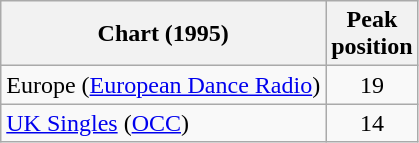<table class="wikitable">
<tr>
<th>Chart (1995)</th>
<th>Peak<br>position</th>
</tr>
<tr>
<td>Europe (<a href='#'>European Dance Radio</a>)</td>
<td align="center">19</td>
</tr>
<tr>
<td><a href='#'>UK Singles</a> (<a href='#'>OCC</a>)</td>
<td align="center">14</td>
</tr>
</table>
